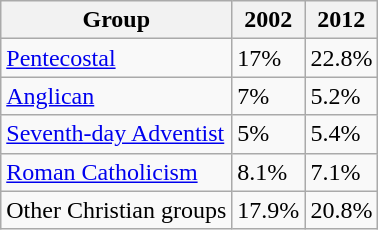<table class=wikitable>
<tr>
<th>Group</th>
<th>2002</th>
<th>2012</th>
</tr>
<tr>
<td><a href='#'>Pentecostal</a></td>
<td>17%</td>
<td>22.8%</td>
</tr>
<tr>
<td><a href='#'>Anglican</a></td>
<td>7%</td>
<td>5.2%</td>
</tr>
<tr>
<td><a href='#'>Seventh-day Adventist</a></td>
<td>5%</td>
<td>5.4%</td>
</tr>
<tr>
<td><a href='#'>Roman Catholicism</a></td>
<td>8.1%</td>
<td>7.1%</td>
</tr>
<tr>
<td>Other Christian groups</td>
<td>17.9%</td>
<td>20.8%</td>
</tr>
</table>
